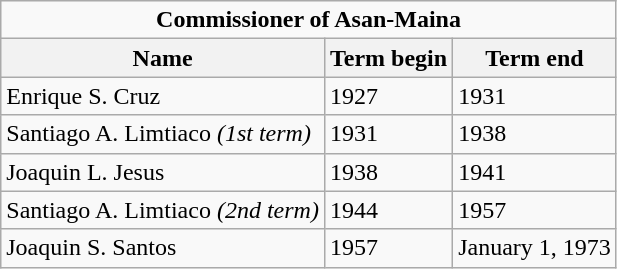<table class="wikitable">
<tr>
<td colspan="3" align=center><strong>Commissioner of Asan-Maina</strong></td>
</tr>
<tr>
<th>Name</th>
<th>Term begin</th>
<th>Term end</th>
</tr>
<tr>
<td>Enrique S. Cruz</td>
<td>1927</td>
<td>1931</td>
</tr>
<tr>
<td>Santiago A. Limtiaco <em>(1st term)</em></td>
<td>1931</td>
<td>1938</td>
</tr>
<tr>
<td>Joaquin L. Jesus</td>
<td>1938</td>
<td>1941</td>
</tr>
<tr>
<td>Santiago A. Limtiaco <em>(2nd term)</em></td>
<td>1944</td>
<td>1957</td>
</tr>
<tr>
<td>Joaquin S. Santos</td>
<td>1957</td>
<td>January 1, 1973</td>
</tr>
</table>
